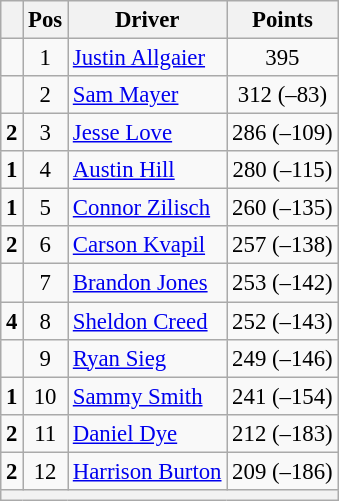<table class="wikitable" style="font-size: 95%;">
<tr>
<th></th>
<th>Pos</th>
<th>Driver</th>
<th>Points</th>
</tr>
<tr>
<td align="left"></td>
<td style="text-align:center;">1</td>
<td><a href='#'>Justin Allgaier</a></td>
<td style="text-align:center;">395</td>
</tr>
<tr>
<td align="left"></td>
<td style="text-align:center;">2</td>
<td><a href='#'>Sam Mayer</a></td>
<td style="text-align:center;">312 (–83)</td>
</tr>
<tr>
<td align="left"> <strong>2</strong></td>
<td style="text-align:center;">3</td>
<td><a href='#'>Jesse Love</a></td>
<td style="text-align:center;">286 (–109)</td>
</tr>
<tr>
<td align="left"> <strong>1</strong></td>
<td style="text-align:center;">4</td>
<td><a href='#'>Austin Hill</a></td>
<td style="text-align:center;">280 (–115)</td>
</tr>
<tr>
<td align="left"> <strong>1</strong></td>
<td style="text-align:center;">5</td>
<td><a href='#'>Connor Zilisch</a></td>
<td style="text-align:center;">260 (–135)</td>
</tr>
<tr>
<td align="left"> <strong>2</strong></td>
<td style="text-align:center;">6</td>
<td><a href='#'>Carson Kvapil</a></td>
<td style="text-align:center;">257 (–138)</td>
</tr>
<tr>
<td align="left"></td>
<td style="text-align:center;">7</td>
<td><a href='#'>Brandon Jones</a></td>
<td style="text-align:center;">253 (–142)</td>
</tr>
<tr>
<td align="left"> <strong>4</strong></td>
<td style="text-align:center;">8</td>
<td><a href='#'>Sheldon Creed</a></td>
<td style="text-align:center;">252 (–143)</td>
</tr>
<tr>
<td align="left"></td>
<td style="text-align:center;">9</td>
<td><a href='#'>Ryan Sieg</a></td>
<td style="text-align:center;">249 (–146)</td>
</tr>
<tr>
<td align="left"> <strong>1</strong></td>
<td style="text-align:center;">10</td>
<td><a href='#'>Sammy Smith</a></td>
<td style="text-align:center;">241 (–154)</td>
</tr>
<tr>
<td align="left"> <strong>2</strong></td>
<td style="text-align:center;">11</td>
<td><a href='#'>Daniel Dye</a></td>
<td style="text-align:center;">212 (–183)</td>
</tr>
<tr>
<td align="left"> <strong>2</strong></td>
<td style="text-align:center;">12</td>
<td><a href='#'>Harrison Burton</a></td>
<td style="text-align:center;">209 (–186)</td>
</tr>
<tr class="sortbottom">
<th colspan="9"></th>
</tr>
</table>
